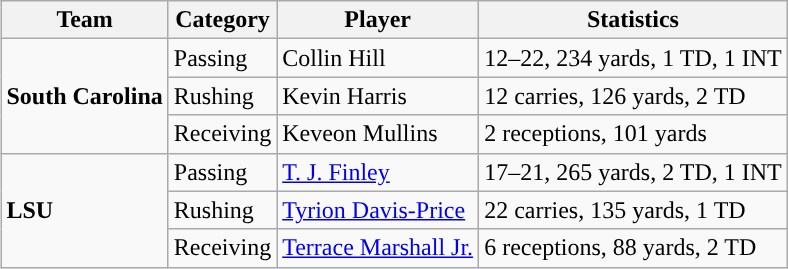<table class="wikitable" style="float: right;">
<tr>
<th>Team</th>
<th>Category</th>
<th>Player</th>
<th>Statistics</th>
</tr>
<tr>
<td rowspan=3><strong>South Carolina</strong></td>
<td>Passing</td>
<td>Collin Hill</td>
<td>12–22, 234 yards, 1 TD, 1 INT</td>
</tr>
<tr>
<td>Rushing</td>
<td>Kevin Harris</td>
<td>12 carries, 126 yards, 2 TD</td>
</tr>
<tr>
<td>Receiving</td>
<td>Keveon Mullins</td>
<td>2 receptions, 101 yards</td>
</tr>
<tr>
<td rowspan=3><strong>LSU</strong></td>
<td>Passing</td>
<td><a href='#'>T. J. Finley</a></td>
<td>17–21, 265 yards, 2 TD, 1 INT</td>
</tr>
<tr>
<td>Rushing</td>
<td><a href='#'>Tyrion Davis-Price</a></td>
<td>22 carries, 135 yards, 1 TD</td>
</tr>
<tr>
<td>Receiving</td>
<td><a href='#'>Terrace Marshall Jr.</a></td>
<td>6 receptions, 88 yards, 2 TD</td>
</tr>
</table>
